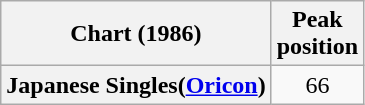<table class="wikitable sortable plainrowheaders">
<tr>
<th>Chart (1986)</th>
<th>Peak<br>position</th>
</tr>
<tr>
<th scope="row">Japanese Singles(<a href='#'>Oricon</a>)</th>
<td align="center">66</td>
</tr>
</table>
